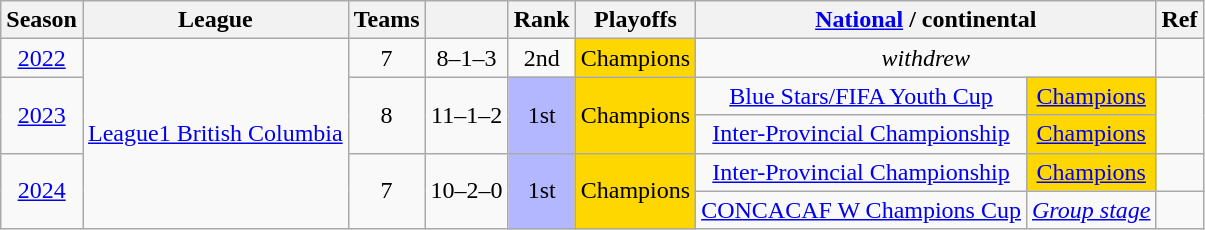<table class="wikitable" style="text-align: center;">
<tr>
<th>Season</th>
<th>League</th>
<th>Teams</th>
<th></th>
<th>Rank</th>
<th>Playoffs</th>
<th colspan=2><a href='#'>National</a> / continental</th>
<th>Ref</th>
</tr>
<tr>
<td><a href='#'>2022</a></td>
<td rowspan=5><a href='#'>League1 British Columbia</a></td>
<td>7</td>
<td>8–1–3</td>
<td>2nd</td>
<td style="background:gold;">Champions</td>
<td colspan=2><em>withdrew</em></td>
<td></td>
</tr>
<tr>
<td rowspan=2><a href='#'>2023</a></td>
<td rowspan=2>8</td>
<td rowspan=2>11–1–2</td>
<td rowspan=2 style="background:#b3b7ff;">1st</td>
<td rowspan=2 style="background:gold;">Champions</td>
<td><a href='#'>Blue Stars/FIFA Youth Cup</a></td>
<td style="background:gold;"><a href='#'>Champions</a></td>
<td rowspan=2></td>
</tr>
<tr>
<td><a href='#'>Inter-Provincial Championship</a></td>
<td style="background:gold;"><a href='#'>Champions</a></td>
</tr>
<tr>
<td rowspan=2><a href='#'>2024</a></td>
<td rowspan=2>7</td>
<td rowspan=2>10–2–0</td>
<td rowspan=2 style="background:#b3b7ff;">1st</td>
<td rowspan=2 style="background:gold;">Champions</td>
<td><a href='#'>Inter-Provincial Championship</a></td>
<td style="background:gold;"><a href='#'>Champions</a></td>
<td></td>
</tr>
<tr>
<td><a href='#'>CONCACAF W Champions Cup</a></td>
<td><em><a href='#'>Group stage</a></em></td>
<td></td>
</tr>
</table>
